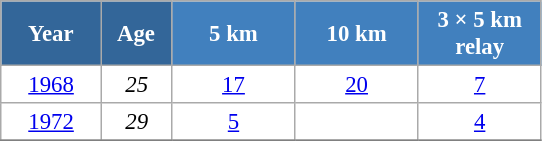<table class="wikitable" style="font-size:95%; text-align:center; border:grey solid 1px; border-collapse:collapse; background:#ffffff;">
<tr>
<th style="background-color:#369; color:white; width:60px;"> Year </th>
<th style="background-color:#369; color:white; width:40px;"> Age </th>
<th style="background-color:#4180be; color:white; width:75px;"> 5 km </th>
<th style="background-color:#4180be; color:white; width:75px;"> 10 km </th>
<th style="background-color:#4180be; color:white; width:75px;"> 3 × 5 km <br> relay </th>
</tr>
<tr>
<td><a href='#'>1968</a></td>
<td><em>25</em></td>
<td><a href='#'>17</a></td>
<td><a href='#'>20</a></td>
<td><a href='#'>7</a></td>
</tr>
<tr>
<td><a href='#'>1972</a></td>
<td><em>29</em></td>
<td><a href='#'>5</a></td>
<td><a href='#'></a></td>
<td><a href='#'>4</a></td>
</tr>
<tr>
</tr>
</table>
